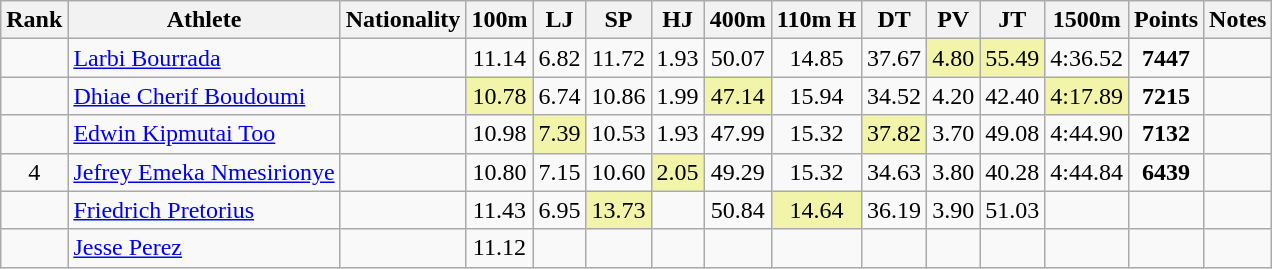<table class="wikitable sortable" style=" text-align:center;">
<tr>
<th>Rank</th>
<th>Athlete</th>
<th>Nationality</th>
<th>100m</th>
<th>LJ</th>
<th>SP</th>
<th>HJ</th>
<th>400m</th>
<th>110m H</th>
<th>DT</th>
<th>PV</th>
<th>JT</th>
<th>1500m</th>
<th>Points</th>
<th>Notes</th>
</tr>
<tr>
<td></td>
<td align=left><a href='#'>Larbi Bourrada</a></td>
<td align=left></td>
<td>11.14</td>
<td>6.82</td>
<td>11.72</td>
<td>1.93</td>
<td>50.07</td>
<td>14.85</td>
<td>37.67</td>
<td bgcolor=#F2F5A9>4.80</td>
<td bgcolor=#F2F5A9>55.49</td>
<td>4:36.52</td>
<td><strong>7447</strong></td>
<td></td>
</tr>
<tr>
<td></td>
<td align=left><a href='#'>Dhiae Cherif Boudoumi</a></td>
<td align=left></td>
<td bgcolor=#F2F5A9>10.78</td>
<td>6.74</td>
<td>10.86</td>
<td>1.99</td>
<td bgcolor=#F2F5A9>47.14</td>
<td>15.94</td>
<td>34.52</td>
<td>4.20</td>
<td>42.40</td>
<td bgcolor=#F2F5A9>4:17.89</td>
<td><strong>7215</strong></td>
<td></td>
</tr>
<tr>
<td></td>
<td align=left><a href='#'>Edwin Kipmutai Too</a></td>
<td align=left></td>
<td>10.98</td>
<td bgcolor=#F2F5A9>7.39</td>
<td>10.53</td>
<td>1.93</td>
<td>47.99</td>
<td>15.32</td>
<td bgcolor=#F2F5A9>37.82</td>
<td>3.70</td>
<td>49.08</td>
<td>4:44.90</td>
<td><strong>7132</strong></td>
<td></td>
</tr>
<tr>
<td>4</td>
<td align=left><a href='#'>Jefrey Emeka Nmesirionye</a></td>
<td align=left></td>
<td>10.80</td>
<td>7.15</td>
<td>10.60</td>
<td bgcolor=#F2F5A9>2.05</td>
<td>49.29</td>
<td>15.32</td>
<td>34.63</td>
<td>3.80</td>
<td>40.28</td>
<td>4:44.84</td>
<td><strong>6439</strong></td>
<td></td>
</tr>
<tr>
<td></td>
<td align=left><a href='#'>Friedrich Pretorius</a></td>
<td align=left></td>
<td>11.43</td>
<td>6.95</td>
<td bgcolor=#F2F5A9>13.73</td>
<td></td>
<td>50.84</td>
<td bgcolor=#F2F5A9>14.64</td>
<td>36.19</td>
<td>3.90</td>
<td>51.03</td>
<td></td>
<td><strong></strong></td>
<td></td>
</tr>
<tr>
<td></td>
<td align=left><a href='#'>Jesse Perez</a></td>
<td align=left></td>
<td>11.12</td>
<td></td>
<td></td>
<td></td>
<td></td>
<td></td>
<td></td>
<td></td>
<td></td>
<td></td>
<td><strong></strong></td>
<td></td>
</tr>
</table>
